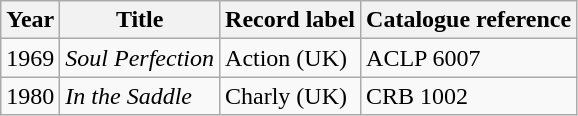<table class="wikitable sortable">
<tr>
<th>Year</th>
<th>Title</th>
<th>Record label</th>
<th>Catalogue reference</th>
</tr>
<tr>
<td>1969</td>
<td><em>Soul Perfection</em></td>
<td>Action (UK)</td>
<td>ACLP 6007</td>
</tr>
<tr>
<td>1980</td>
<td><em>In the Saddle</em></td>
<td>Charly (UK)</td>
<td>CRB 1002</td>
</tr>
</table>
